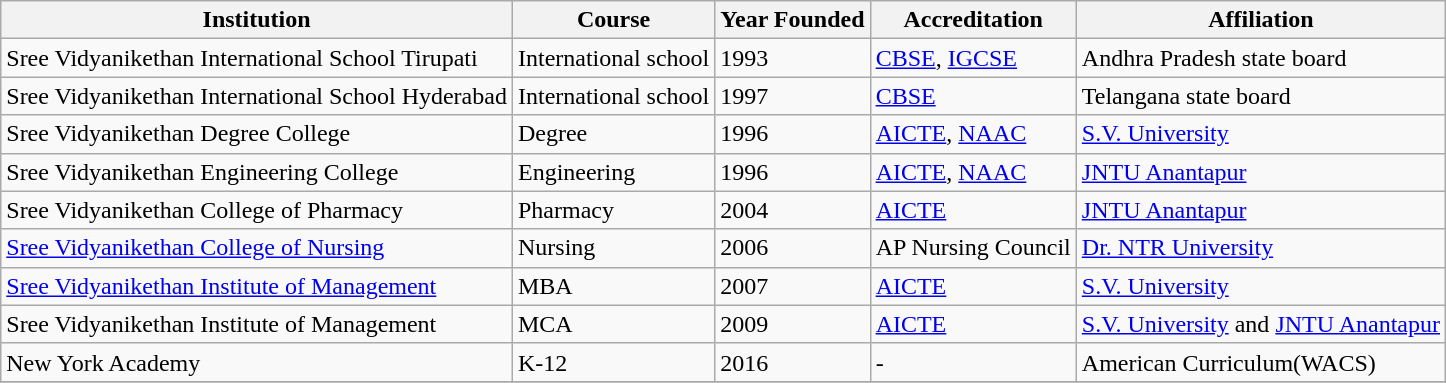<table class="wikitable">
<tr>
<th>Institution</th>
<th>Course</th>
<th>Year Founded</th>
<th>Accreditation</th>
<th>Affiliation</th>
</tr>
<tr>
<td>Sree Vidyanikethan International School Tirupati</td>
<td>International school</td>
<td>1993</td>
<td><a href='#'>CBSE</a>, <a href='#'>IGCSE</a></td>
<td>Andhra Pradesh state board</td>
</tr>
<tr>
<td>Sree Vidyanikethan International School Hyderabad</td>
<td>International school</td>
<td>1997</td>
<td><a href='#'>CBSE</a></td>
<td>Telangana state board</td>
</tr>
<tr>
<td>Sree Vidyanikethan Degree College</td>
<td>Degree</td>
<td>1996</td>
<td><a href='#'>AICTE</a>, <a href='#'>NAAC</a></td>
<td><a href='#'>S.V. University</a></td>
</tr>
<tr>
<td>Sree Vidyanikethan Engineering College</td>
<td>Engineering</td>
<td>1996</td>
<td><a href='#'>AICTE</a>, <a href='#'>NAAC</a></td>
<td><a href='#'>JNTU Anantapur</a></td>
</tr>
<tr>
<td>Sree Vidyanikethan College of Pharmacy</td>
<td>Pharmacy</td>
<td>2004</td>
<td><a href='#'>AICTE</a></td>
<td><a href='#'>JNTU Anantapur</a></td>
</tr>
<tr>
<td><a href='#'>Sree Vidyanikethan College of Nursing</a></td>
<td>Nursing</td>
<td>2006</td>
<td>AP Nursing Council</td>
<td><a href='#'>Dr. NTR University</a></td>
</tr>
<tr>
<td><a href='#'>Sree Vidyanikethan Institute of Management</a></td>
<td>MBA</td>
<td>2007</td>
<td><a href='#'>AICTE</a></td>
<td><a href='#'>S.V. University</a></td>
</tr>
<tr>
<td>Sree Vidyanikethan Institute of Management</td>
<td>MCA</td>
<td>2009</td>
<td><a href='#'>AICTE</a></td>
<td><a href='#'>S.V. University</a> and <a href='#'>JNTU Anantapur</a></td>
</tr>
<tr>
<td>New York Academy</td>
<td>K-12</td>
<td>2016</td>
<td>-</td>
<td>American Curriculum(WACS)</td>
</tr>
<tr>
</tr>
</table>
